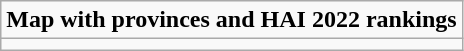<table role= "presentation" class="wikitable mw-collapsible mw-collapsed">
<tr>
<td><strong>Map with provinces and HAI 2022 rankings</strong></td>
</tr>
<tr>
<td></td>
</tr>
</table>
